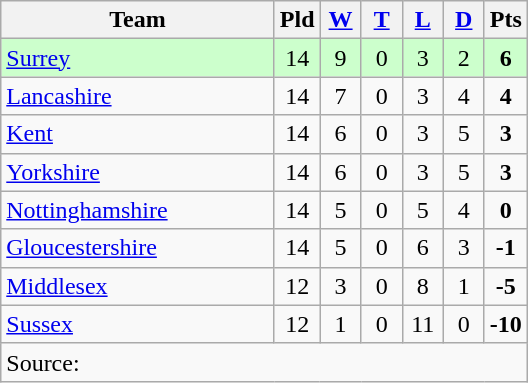<table class="wikitable" style="text-align:center;">
<tr>
<th width=175>Team</th>
<th width=20 abbr="Played">Pld</th>
<th width=20 abbr="Won"><a href='#'>W</a></th>
<th width=20 abbr="Tied"><a href='#'>T</a></th>
<th width=20 abbr="Lost"><a href='#'>L</a></th>
<th width=20 abbr="No result"><a href='#'>D</a></th>
<th width=20 abbr="Points">Pts</th>
</tr>
<tr style="background:#ccffcc;">
<td style="text-align:left;"><a href='#'>Surrey</a></td>
<td>14</td>
<td>9</td>
<td>0</td>
<td>3</td>
<td>2</td>
<td><strong>6</strong></td>
</tr>
<tr style="background:#f9f9f9;">
<td style="text-align:left;"><a href='#'>Lancashire</a></td>
<td>14</td>
<td>7</td>
<td>0</td>
<td>3</td>
<td>4</td>
<td><strong>4</strong></td>
</tr>
<tr style="background:#f9f9f9;">
<td style="text-align:left;"><a href='#'>Kent</a></td>
<td>14</td>
<td>6</td>
<td>0</td>
<td>3</td>
<td>5</td>
<td><strong>3</strong></td>
</tr>
<tr style="background:#f9f9f9;">
<td style="text-align:left;"><a href='#'>Yorkshire</a></td>
<td>14</td>
<td>6</td>
<td>0</td>
<td>3</td>
<td>5</td>
<td><strong>3</strong></td>
</tr>
<tr style="background:#f9f9f9;">
<td style="text-align:left;"><a href='#'>Nottinghamshire</a></td>
<td>14</td>
<td>5</td>
<td>0</td>
<td>5</td>
<td>4</td>
<td><strong>0</strong></td>
</tr>
<tr style="background:#f9f9f9;">
<td style="text-align:left;"><a href='#'>Gloucestershire</a></td>
<td>14</td>
<td>5</td>
<td>0</td>
<td>6</td>
<td>3</td>
<td><strong>-1</strong></td>
</tr>
<tr style="background:#f9f9f9;">
<td style="text-align:left;"><a href='#'>Middlesex</a></td>
<td>12</td>
<td>3</td>
<td>0</td>
<td>8</td>
<td>1</td>
<td><strong>-5</strong></td>
</tr>
<tr style="background:#f9f9f9;">
<td style="text-align:left;"><a href='#'>Sussex</a></td>
<td>12</td>
<td>1</td>
<td>0</td>
<td>11</td>
<td>0</td>
<td><strong>-10</strong></td>
</tr>
<tr>
<td colspan=7 align="left">Source:</td>
</tr>
</table>
